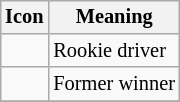<table align="right" class="wikitable" style="font-size: 85%;">
<tr>
<th>Icon</th>
<th>Meaning</th>
</tr>
<tr>
<td align="center"><strong></strong></td>
<td>Rookie driver</td>
</tr>
<tr>
<td align="center"><strong></strong></td>
<td>Former winner</td>
</tr>
<tr>
</tr>
</table>
